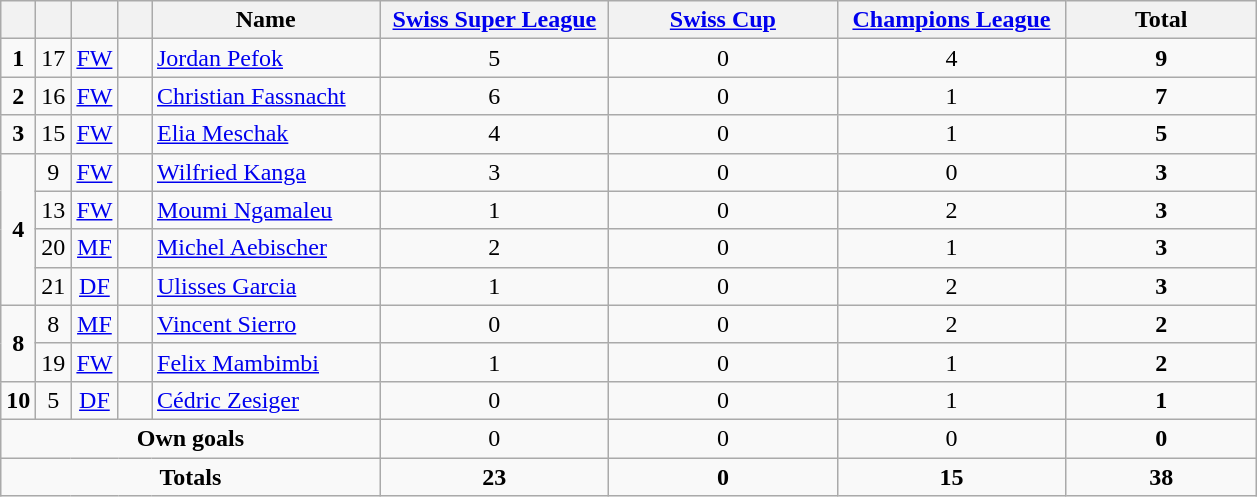<table class="wikitable" style="text-align:center">
<tr>
<th width=15></th>
<th width=15></th>
<th width=15></th>
<th width=15></th>
<th width=145>Name</th>
<th width=145><a href='#'>Swiss Super League</a></th>
<th width=145><a href='#'>Swiss Cup</a></th>
<th width=145><a href='#'>Champions League</a></th>
<th width=120>Total</th>
</tr>
<tr>
<td rowspan="1"><strong>1</strong></td>
<td>17</td>
<td><a href='#'>FW</a></td>
<td></td>
<td align=left><a href='#'>Jordan Pefok</a></td>
<td>5</td>
<td>0</td>
<td>4</td>
<td><strong>9</strong></td>
</tr>
<tr>
<td rowspan="1"><strong>2</strong></td>
<td>16</td>
<td><a href='#'>FW</a></td>
<td></td>
<td align=left><a href='#'>Christian Fassnacht</a></td>
<td>6</td>
<td>0</td>
<td>1</td>
<td><strong>7</strong></td>
</tr>
<tr>
<td rowspan="1"><strong>3</strong></td>
<td>15</td>
<td><a href='#'>FW</a></td>
<td></td>
<td align=left><a href='#'>Elia Meschak</a></td>
<td>4</td>
<td>0</td>
<td>1</td>
<td><strong>5</strong></td>
</tr>
<tr>
<td rowspan="4"><strong>4</strong></td>
<td>9</td>
<td><a href='#'>FW</a></td>
<td></td>
<td align=left><a href='#'>Wilfried Kanga</a></td>
<td>3</td>
<td>0</td>
<td>0</td>
<td><strong>3</strong></td>
</tr>
<tr>
<td>13</td>
<td><a href='#'>FW</a></td>
<td></td>
<td align=left><a href='#'>Moumi Ngamaleu</a></td>
<td>1</td>
<td>0</td>
<td>2</td>
<td><strong>3</strong></td>
</tr>
<tr>
<td>20</td>
<td><a href='#'>MF</a></td>
<td></td>
<td align=left><a href='#'>Michel Aebischer</a></td>
<td>2</td>
<td>0</td>
<td>1</td>
<td><strong>3</strong></td>
</tr>
<tr>
<td>21</td>
<td><a href='#'>DF</a></td>
<td></td>
<td align=left><a href='#'>Ulisses Garcia</a></td>
<td>1</td>
<td>0</td>
<td>2</td>
<td><strong>3</strong></td>
</tr>
<tr>
<td rowspan="2"><strong>8</strong></td>
<td>8</td>
<td><a href='#'>MF</a></td>
<td></td>
<td align=left><a href='#'>Vincent Sierro</a></td>
<td>0</td>
<td>0</td>
<td>2</td>
<td><strong>2</strong></td>
</tr>
<tr>
<td>19</td>
<td><a href='#'>FW</a></td>
<td></td>
<td align=left><a href='#'>Felix Mambimbi</a></td>
<td>1</td>
<td>0</td>
<td>1</td>
<td><strong>2</strong></td>
</tr>
<tr>
<td rowspan="1"><strong>10</strong></td>
<td>5</td>
<td><a href='#'>DF</a></td>
<td></td>
<td align=left><a href='#'>Cédric Zesiger</a></td>
<td>0</td>
<td>0</td>
<td>1</td>
<td><strong>1</strong></td>
</tr>
<tr class="sortbottom">
<td colspan=5><strong>Own goals</strong></td>
<td>0</td>
<td>0</td>
<td>0</td>
<td><strong>0</strong></td>
</tr>
<tr>
<td colspan=5><strong>Totals</strong></td>
<td><strong>23</strong></td>
<td><strong>0</strong></td>
<td><strong>15</strong></td>
<td><strong>38</strong></td>
</tr>
</table>
